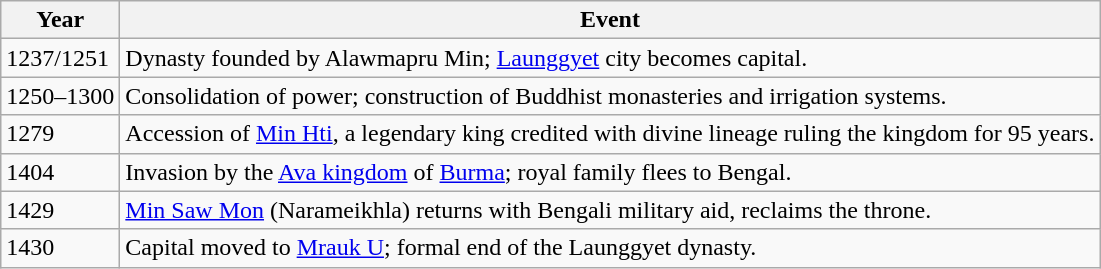<table class="wikitable">
<tr>
<th>Year</th>
<th>Event</th>
</tr>
<tr>
<td>1237/1251</td>
<td>Dynasty founded by Alawmapru Min; <a href='#'>Launggyet</a> city becomes capital.</td>
</tr>
<tr>
<td>1250–1300</td>
<td>Consolidation of power; construction of Buddhist monasteries and irrigation systems.</td>
</tr>
<tr>
<td>1279</td>
<td>Accession of <a href='#'>Min Hti</a>, a legendary king credited with divine lineage ruling the kingdom for 95 years.</td>
</tr>
<tr>
<td>1404</td>
<td>Invasion by the <a href='#'>Ava kingdom</a> of <a href='#'>Burma</a>; royal family flees to Bengal.</td>
</tr>
<tr>
<td>1429</td>
<td><a href='#'>Min Saw Mon</a> (Narameikhla) returns with Bengali military aid, reclaims the throne.</td>
</tr>
<tr>
<td>1430</td>
<td>Capital moved to <a href='#'>Mrauk U</a>; formal end of the Launggyet dynasty.</td>
</tr>
</table>
